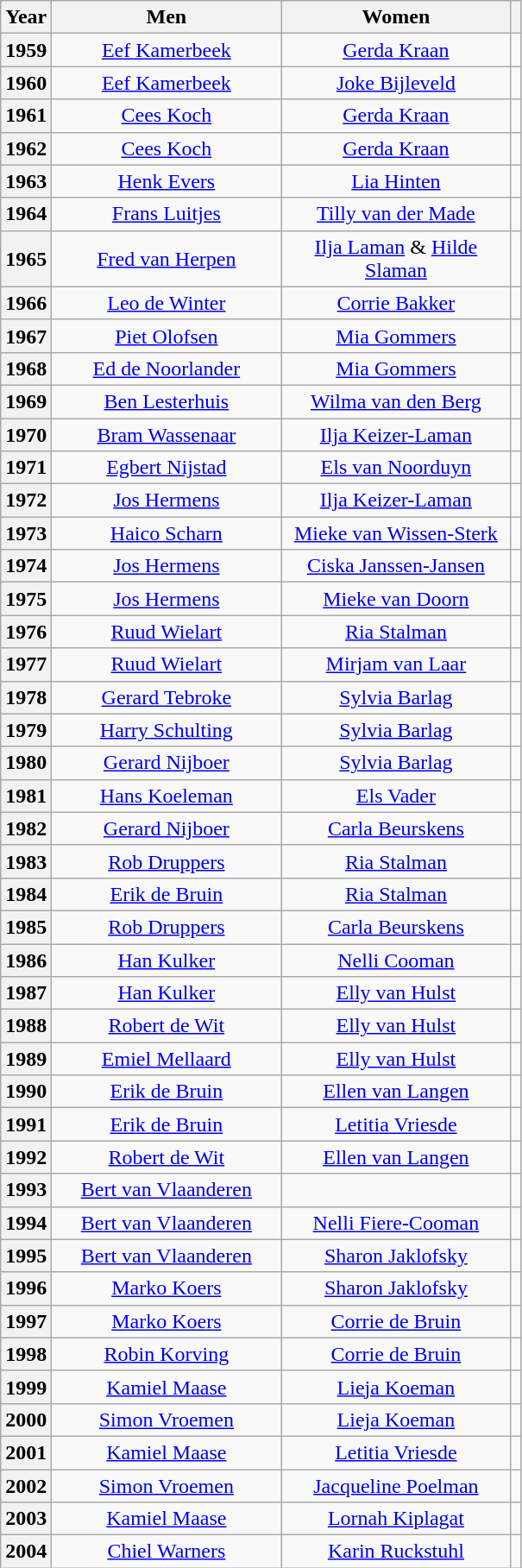<table class="wikitable" style="text-align:center;">
<tr>
<th scope="col">Year</th>
<th scope="col" style="width:170px;">Men</th>
<th scope="col" style="width:170px;">Women</th>
<th scope="col"></th>
</tr>
<tr>
<th scope="row">1959</th>
<td><a href='#'>Eef Kamerbeek</a></td>
<td><a href='#'>Gerda Kraan</a></td>
<td style="text-align:center;"></td>
</tr>
<tr>
<th scope="row">1960</th>
<td><a href='#'>Eef Kamerbeek</a></td>
<td><a href='#'>Joke Bijleveld</a></td>
<td style="text-align:center;"></td>
</tr>
<tr>
<th scope="row">1961</th>
<td><a href='#'>Cees Koch</a></td>
<td><a href='#'>Gerda Kraan</a></td>
<td style="text-align:center;"></td>
</tr>
<tr>
<th scope="row">1962</th>
<td><a href='#'>Cees Koch</a></td>
<td><a href='#'>Gerda Kraan</a></td>
<td style="text-align:center;"></td>
</tr>
<tr>
<th scope="row">1963</th>
<td><a href='#'>Henk Evers</a></td>
<td><a href='#'>Lia Hinten</a></td>
<td style="text-align:center;"></td>
</tr>
<tr>
<th scope="row">1964</th>
<td><a href='#'>Frans Luitjes</a></td>
<td><a href='#'>Tilly van der Made</a></td>
<td style="text-align:center;"></td>
</tr>
<tr>
<th scope="row">1965</th>
<td><a href='#'>Fred van Herpen</a></td>
<td><a href='#'>Ilja Laman</a> & <a href='#'>Hilde Slaman</a></td>
<td style="text-align:center;"></td>
</tr>
<tr>
<th scope="row">1966</th>
<td><a href='#'>Leo de Winter</a></td>
<td><a href='#'>Corrie Bakker</a></td>
<td style="text-align:center;"></td>
</tr>
<tr>
<th scope="row">1967</th>
<td><a href='#'>Piet Olofsen</a></td>
<td><a href='#'>Mia Gommers</a></td>
<td style="text-align:center;"></td>
</tr>
<tr>
<th scope="row">1968</th>
<td><a href='#'>Ed de Noorlander</a></td>
<td><a href='#'>Mia Gommers</a></td>
<td style="text-align:center;"></td>
</tr>
<tr>
<th scope="row">1969</th>
<td><a href='#'>Ben Lesterhuis</a></td>
<td><a href='#'>Wilma van den Berg</a></td>
<td style="text-align:center;"></td>
</tr>
<tr>
<th scope="row">1970</th>
<td><a href='#'>Bram Wassenaar</a></td>
<td><a href='#'>Ilja Keizer-Laman</a></td>
<td style="text-align:center;"></td>
</tr>
<tr>
<th scope="row">1971</th>
<td><a href='#'>Egbert Nijstad</a></td>
<td><a href='#'>Els van Noorduyn</a></td>
<td style="text-align:center;"></td>
</tr>
<tr>
<th scope="row">1972</th>
<td><a href='#'>Jos Hermens</a></td>
<td><a href='#'>Ilja Keizer-Laman</a></td>
<td style="text-align:center;"></td>
</tr>
<tr>
<th scope="row">1973</th>
<td><a href='#'>Haico Scharn</a></td>
<td><a href='#'>Mieke van Wissen-Sterk</a></td>
<td style="text-align:center;"></td>
</tr>
<tr>
<th scope="row">1974</th>
<td><a href='#'>Jos Hermens</a></td>
<td><a href='#'>Ciska Janssen-Jansen</a></td>
<td style="text-align:center;"></td>
</tr>
<tr>
<th scope="row">1975</th>
<td><a href='#'>Jos Hermens</a></td>
<td><a href='#'>Mieke van Doorn</a></td>
<td style="text-align:center;"></td>
</tr>
<tr>
<th scope="row">1976</th>
<td><a href='#'>Ruud Wielart</a></td>
<td><a href='#'>Ria Stalman</a></td>
<td style="text-align:center;"></td>
</tr>
<tr>
<th scope="row">1977</th>
<td><a href='#'>Ruud Wielart</a></td>
<td><a href='#'>Mirjam van Laar</a></td>
<td style="text-align:center;"></td>
</tr>
<tr>
<th scope="row">1978</th>
<td><a href='#'>Gerard Tebroke</a></td>
<td><a href='#'>Sylvia Barlag</a></td>
<td style="text-align:center;"></td>
</tr>
<tr>
<th scope="row">1979</th>
<td><a href='#'>Harry Schulting</a></td>
<td><a href='#'>Sylvia Barlag</a></td>
<td style="text-align:center;"></td>
</tr>
<tr>
<th scope="row">1980</th>
<td><a href='#'>Gerard Nijboer</a></td>
<td><a href='#'>Sylvia Barlag</a></td>
<td style="text-align:center;"></td>
</tr>
<tr>
<th scope="row">1981</th>
<td><a href='#'>Hans Koeleman</a></td>
<td><a href='#'>Els Vader</a></td>
<td style="text-align:center;"></td>
</tr>
<tr>
<th scope="row">1982</th>
<td><a href='#'>Gerard Nijboer</a></td>
<td><a href='#'>Carla Beurskens</a></td>
<td style="text-align:center;"></td>
</tr>
<tr>
<th scope="row">1983</th>
<td><a href='#'>Rob Druppers</a></td>
<td><a href='#'>Ria Stalman</a></td>
<td style="text-align:center;"></td>
</tr>
<tr>
<th scope="row">1984</th>
<td><a href='#'>Erik de Bruin</a></td>
<td><a href='#'>Ria Stalman</a></td>
<td style="text-align:center;"></td>
</tr>
<tr>
<th scope="row">1985</th>
<td><a href='#'>Rob Druppers</a></td>
<td><a href='#'>Carla Beurskens</a></td>
<td style="text-align:center;"></td>
</tr>
<tr>
<th scope="row">1986</th>
<td><a href='#'>Han Kulker</a></td>
<td><a href='#'>Nelli Cooman</a></td>
<td style="text-align:center;"></td>
</tr>
<tr>
<th scope="row">1987</th>
<td><a href='#'>Han Kulker</a></td>
<td><a href='#'>Elly van Hulst</a></td>
<td style="text-align:center;"></td>
</tr>
<tr>
<th scope="row">1988</th>
<td><a href='#'>Robert de Wit</a></td>
<td><a href='#'>Elly van Hulst</a></td>
<td style="text-align:center;"></td>
</tr>
<tr>
<th scope="row">1989</th>
<td><a href='#'>Emiel Mellaard</a></td>
<td><a href='#'>Elly van Hulst</a></td>
<td style="text-align:center;"></td>
</tr>
<tr>
<th scope="row">1990</th>
<td><a href='#'>Erik de Bruin</a></td>
<td><a href='#'>Ellen van Langen</a></td>
<td style="text-align:center;"></td>
</tr>
<tr>
<th scope="row">1991</th>
<td><a href='#'>Erik de Bruin</a></td>
<td><a href='#'>Letitia Vriesde</a></td>
<td style="text-align:center;"></td>
</tr>
<tr>
<th scope="row">1992</th>
<td><a href='#'>Robert de Wit</a></td>
<td><a href='#'>Ellen van Langen</a></td>
<td style="text-align:center;"></td>
</tr>
<tr>
<th scope="row">1993</th>
<td><a href='#'>Bert van Vlaanderen</a></td>
<td></td>
<td style="text-align:center;"></td>
</tr>
<tr>
<th scope="row">1994</th>
<td><a href='#'>Bert van Vlaanderen</a></td>
<td><a href='#'>Nelli Fiere-Cooman</a></td>
<td style="text-align:center;"></td>
</tr>
<tr>
<th scope="row">1995</th>
<td><a href='#'>Bert van Vlaanderen</a></td>
<td><a href='#'>Sharon Jaklofsky</a></td>
<td style="text-align:center;"></td>
</tr>
<tr>
<th scope="row">1996</th>
<td><a href='#'>Marko Koers</a></td>
<td><a href='#'>Sharon Jaklofsky</a></td>
<td style="text-align:center;"></td>
</tr>
<tr>
<th scope="row">1997</th>
<td><a href='#'>Marko Koers</a></td>
<td><a href='#'>Corrie de Bruin</a></td>
<td style="text-align:center;"></td>
</tr>
<tr>
<th scope="row">1998</th>
<td><a href='#'>Robin Korving</a></td>
<td><a href='#'>Corrie de Bruin</a></td>
<td style="text-align:center;"></td>
</tr>
<tr>
<th scope="row">1999</th>
<td><a href='#'>Kamiel Maase</a></td>
<td><a href='#'>Lieja Koeman</a></td>
<td style="text-align:center;"></td>
</tr>
<tr>
<th scope="row">2000</th>
<td><a href='#'>Simon Vroemen</a></td>
<td><a href='#'>Lieja Koeman</a></td>
<td style="text-align:center;"></td>
</tr>
<tr>
<th scope="row">2001</th>
<td><a href='#'>Kamiel Maase</a></td>
<td><a href='#'>Letitia Vriesde</a></td>
<td style="text-align:center;"></td>
</tr>
<tr>
<th scope="row">2002</th>
<td><a href='#'>Simon Vroemen</a></td>
<td><a href='#'>Jacqueline Poelman</a></td>
<td style="text-align:center;"></td>
</tr>
<tr>
<th scope="row">2003</th>
<td><a href='#'>Kamiel Maase</a></td>
<td><a href='#'>Lornah Kiplagat</a></td>
<td style="text-align:center;"></td>
</tr>
<tr>
<th scope="row">2004</th>
<td><a href='#'>Chiel Warners</a></td>
<td><a href='#'>Karin Ruckstuhl</a></td>
<td style="text-align:center;"></td>
</tr>
</table>
